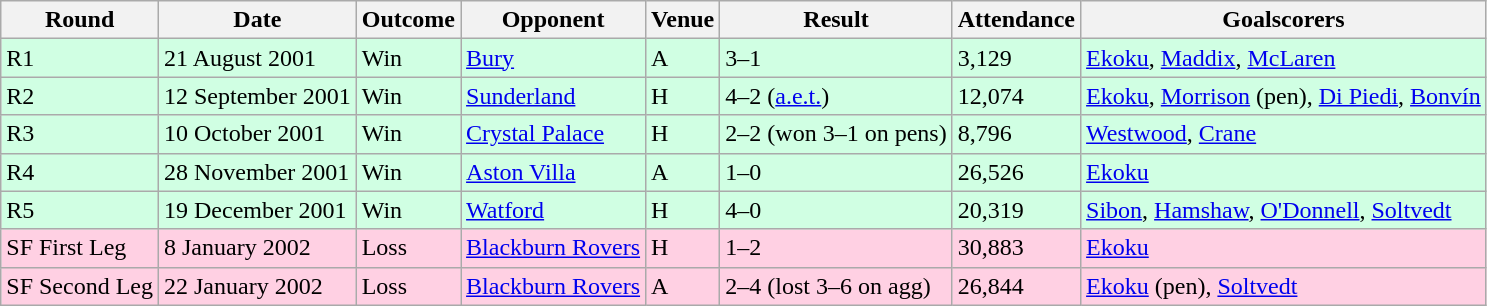<table class="wikitable">
<tr>
<th>Round</th>
<th>Date</th>
<th>Outcome</th>
<th>Opponent</th>
<th>Venue</th>
<th>Result</th>
<th>Attendance</th>
<th>Goalscorers</th>
</tr>
<tr style="background:#d0ffe3;">
<td>R1</td>
<td>21 August 2001</td>
<td>Win</td>
<td><a href='#'>Bury</a></td>
<td>A</td>
<td>3–1</td>
<td>3,129</td>
<td><a href='#'>Ekoku</a>, <a href='#'>Maddix</a>, <a href='#'>McLaren</a></td>
</tr>
<tr style="background:#d0ffe3;">
<td>R2</td>
<td>12 September 2001</td>
<td>Win</td>
<td><a href='#'>Sunderland</a></td>
<td>H</td>
<td>4–2 (<a href='#'>a.e.t.</a>)</td>
<td>12,074</td>
<td><a href='#'>Ekoku</a>, <a href='#'>Morrison</a> (pen), <a href='#'>Di Piedi</a>, <a href='#'>Bonvín</a></td>
</tr>
<tr style="background:#d0ffe3;">
<td>R3</td>
<td>10 October 2001</td>
<td>Win</td>
<td><a href='#'>Crystal Palace</a></td>
<td>H</td>
<td>2–2 (won 3–1 on pens)</td>
<td>8,796</td>
<td><a href='#'>Westwood</a>, <a href='#'>Crane</a></td>
</tr>
<tr style="background:#d0ffe3;">
<td>R4</td>
<td>28 November 2001</td>
<td>Win</td>
<td><a href='#'>Aston Villa</a></td>
<td>A</td>
<td>1–0</td>
<td>26,526</td>
<td><a href='#'>Ekoku</a></td>
</tr>
<tr style="background:#d0ffe3;">
<td>R5</td>
<td>19 December 2001</td>
<td>Win</td>
<td><a href='#'>Watford</a></td>
<td>H</td>
<td>4–0</td>
<td>20,319</td>
<td><a href='#'>Sibon</a>, <a href='#'>Hamshaw</a>, <a href='#'>O'Donnell</a>, <a href='#'>Soltvedt</a></td>
</tr>
<tr style="background:#ffd0e3;">
<td>SF First Leg</td>
<td>8 January 2002</td>
<td>Loss</td>
<td><a href='#'>Blackburn Rovers</a></td>
<td>H</td>
<td>1–2</td>
<td>30,883</td>
<td><a href='#'>Ekoku</a></td>
</tr>
<tr style="background:#ffd0e3;">
<td>SF Second Leg</td>
<td>22 January 2002</td>
<td>Loss</td>
<td><a href='#'>Blackburn Rovers</a></td>
<td>A</td>
<td>2–4 (lost 3–6 on agg)</td>
<td>26,844</td>
<td><a href='#'>Ekoku</a> (pen), <a href='#'>Soltvedt</a></td>
</tr>
</table>
